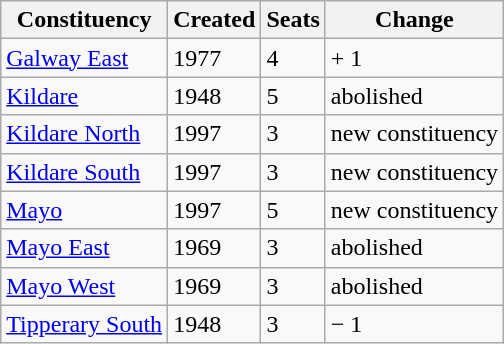<table class="wikitable">
<tr>
<th>Constituency</th>
<th>Created</th>
<th>Seats</th>
<th>Change</th>
</tr>
<tr>
<td><a href='#'>Galway East</a></td>
<td>1977</td>
<td>4</td>
<td>+ 1</td>
</tr>
<tr>
<td><a href='#'>Kildare</a></td>
<td>1948</td>
<td>5</td>
<td>abolished</td>
</tr>
<tr>
<td><a href='#'>Kildare North</a></td>
<td>1997</td>
<td>3</td>
<td>new constituency</td>
</tr>
<tr>
<td><a href='#'>Kildare South</a></td>
<td>1997</td>
<td>3</td>
<td>new constituency</td>
</tr>
<tr>
<td><a href='#'>Mayo</a></td>
<td>1997</td>
<td>5</td>
<td>new constituency</td>
</tr>
<tr>
<td><a href='#'>Mayo East</a></td>
<td>1969</td>
<td>3</td>
<td>abolished</td>
</tr>
<tr>
<td><a href='#'>Mayo West</a></td>
<td>1969</td>
<td>3</td>
<td>abolished</td>
</tr>
<tr>
<td><a href='#'>Tipperary South</a></td>
<td>1948</td>
<td>3</td>
<td>− 1</td>
</tr>
</table>
